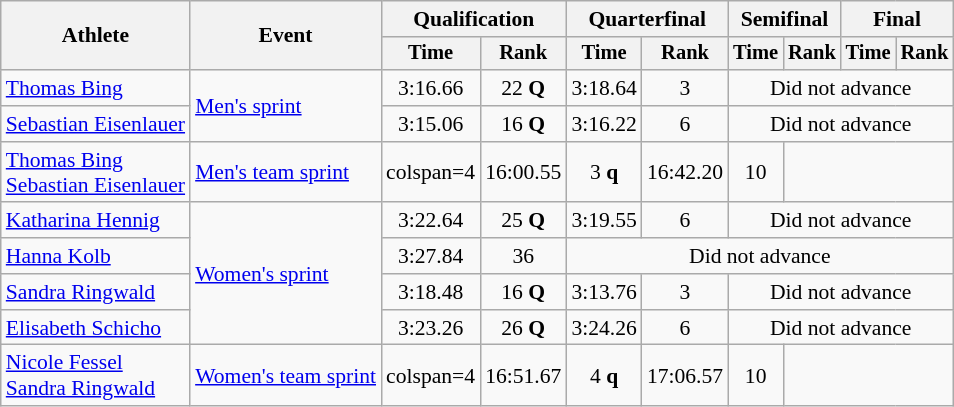<table class="wikitable" style="font-size:90%">
<tr>
<th rowspan="2">Athlete</th>
<th rowspan="2">Event</th>
<th colspan="2">Qualification</th>
<th colspan="2">Quarterfinal</th>
<th colspan="2">Semifinal</th>
<th colspan="2">Final</th>
</tr>
<tr style="font-size:95%">
<th>Time</th>
<th>Rank</th>
<th>Time</th>
<th>Rank</th>
<th>Time</th>
<th>Rank</th>
<th>Time</th>
<th>Rank</th>
</tr>
<tr align=center>
<td align=left><a href='#'>Thomas Bing</a></td>
<td align=left rowspan=2><a href='#'>Men's sprint</a></td>
<td>3:16.66</td>
<td>22 <strong>Q</strong></td>
<td>3:18.64</td>
<td>3</td>
<td colspan=4>Did not advance</td>
</tr>
<tr align=center>
<td align=left><a href='#'>Sebastian Eisenlauer</a></td>
<td>3:15.06</td>
<td>16 <strong>Q</strong></td>
<td>3:16.22</td>
<td>6</td>
<td colspan=4>Did not advance</td>
</tr>
<tr align=center>
<td align=left><a href='#'>Thomas Bing</a><br><a href='#'>Sebastian Eisenlauer</a></td>
<td align=left><a href='#'>Men's team sprint</a></td>
<td>colspan=4</td>
<td>16:00.55</td>
<td>3 <strong>q</strong></td>
<td>16:42.20</td>
<td>10</td>
</tr>
<tr align=center>
<td align=left><a href='#'>Katharina Hennig</a></td>
<td align=left rowspan=4><a href='#'>Women's sprint</a></td>
<td>3:22.64</td>
<td>25 <strong>Q</strong></td>
<td>3:19.55</td>
<td>6</td>
<td colspan=4>Did not advance</td>
</tr>
<tr align=center>
<td align=left><a href='#'>Hanna Kolb</a></td>
<td>3:27.84</td>
<td>36</td>
<td colspan=6>Did not advance</td>
</tr>
<tr align=center>
<td align=left><a href='#'>Sandra Ringwald</a></td>
<td>3:18.48</td>
<td>16 <strong>Q</strong></td>
<td>3:13.76</td>
<td>3</td>
<td colspan=4>Did not advance</td>
</tr>
<tr align=center>
<td align=left><a href='#'>Elisabeth Schicho</a></td>
<td>3:23.26</td>
<td>26 <strong>Q</strong></td>
<td>3:24.26</td>
<td>6</td>
<td colspan=4>Did not advance</td>
</tr>
<tr align=center>
<td align=left><a href='#'>Nicole Fessel</a><br><a href='#'>Sandra Ringwald</a></td>
<td align=left><a href='#'>Women's team sprint</a></td>
<td>colspan=4</td>
<td>16:51.67</td>
<td>4 <strong>q</strong></td>
<td>17:06.57</td>
<td>10</td>
</tr>
</table>
